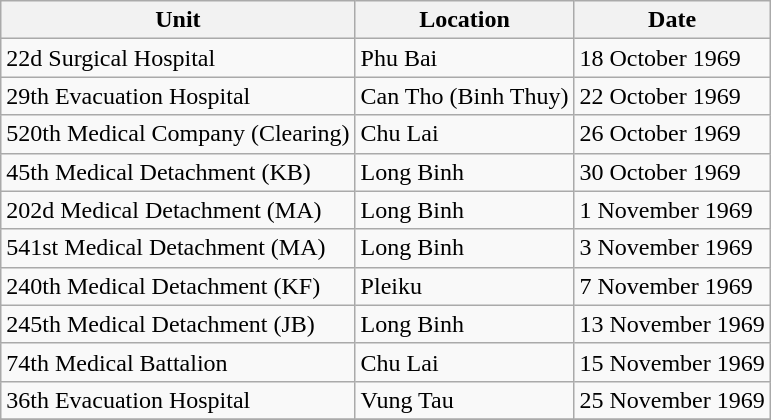<table class="wikitable">
<tr>
<th>Unit</th>
<th>Location</th>
<th>Date</th>
</tr>
<tr>
<td>22d Surgical Hospital</td>
<td>Phu Bai</td>
<td>18 October 1969</td>
</tr>
<tr>
<td>29th Evacuation Hospital</td>
<td>Can Tho (Binh Thuy)</td>
<td>22 October 1969</td>
</tr>
<tr>
<td>520th Medical Company (Clearing)</td>
<td>Chu Lai</td>
<td>26 October 1969</td>
</tr>
<tr>
<td>45th Medical Detachment (KB)</td>
<td>Long Binh</td>
<td>30 October 1969</td>
</tr>
<tr>
<td>202d Medical Detachment (MA)</td>
<td>Long Binh</td>
<td>1 November 1969</td>
</tr>
<tr>
<td>541st Medical Detachment (MA)</td>
<td>Long Binh</td>
<td>3 November 1969</td>
</tr>
<tr>
<td>240th Medical Detachment (KF)</td>
<td>Pleiku</td>
<td>7 November 1969</td>
</tr>
<tr>
<td>245th Medical Detachment (JB)</td>
<td>Long Binh</td>
<td>13 November 1969</td>
</tr>
<tr>
<td>74th Medical Battalion</td>
<td>Chu Lai</td>
<td>15 November 1969</td>
</tr>
<tr>
<td>36th Evacuation Hospital</td>
<td>Vung Tau</td>
<td>25 November 1969</td>
</tr>
<tr>
</tr>
</table>
